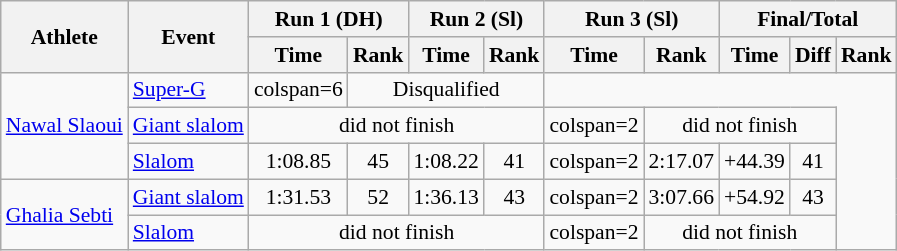<table class="wikitable" style="font-size:90%">
<tr>
<th rowspan="2">Athlete</th>
<th rowspan="2">Event</th>
<th colspan="2">Run 1 (DH)</th>
<th colspan="2">Run 2 (Sl)</th>
<th colspan="2">Run 3 (Sl)</th>
<th colspan="3">Final/Total</th>
</tr>
<tr>
<th>Time</th>
<th>Rank</th>
<th>Time</th>
<th>Rank</th>
<th>Time</th>
<th>Rank</th>
<th>Time</th>
<th>Diff</th>
<th>Rank</th>
</tr>
<tr align="center">
<td align="left" rowspan=3><a href='#'>Nawal Slaoui</a></td>
<td align="left"><a href='#'>Super-G</a></td>
<td>colspan=6 </td>
<td colspan=3>Disqualified</td>
</tr>
<tr align="center">
<td align="left"><a href='#'>Giant slalom</a></td>
<td colspan=4>did not finish</td>
<td>colspan=2 </td>
<td colspan=3>did not finish</td>
</tr>
<tr align="center">
<td align="left"><a href='#'>Slalom</a></td>
<td>1:08.85</td>
<td>45</td>
<td>1:08.22</td>
<td>41</td>
<td>colspan=2 </td>
<td>2:17.07</td>
<td>+44.39</td>
<td>41</td>
</tr>
<tr align="center">
<td align="left" rowspan=2><a href='#'>Ghalia Sebti</a></td>
<td align="left"><a href='#'>Giant slalom</a></td>
<td>1:31.53</td>
<td>52</td>
<td>1:36.13</td>
<td>43</td>
<td>colspan=2 </td>
<td>3:07.66</td>
<td>+54.92</td>
<td>43</td>
</tr>
<tr align="center">
<td align="left"><a href='#'>Slalom</a></td>
<td colspan=4>did not finish</td>
<td>colspan=2 </td>
<td colspan=3>did not finish</td>
</tr>
</table>
